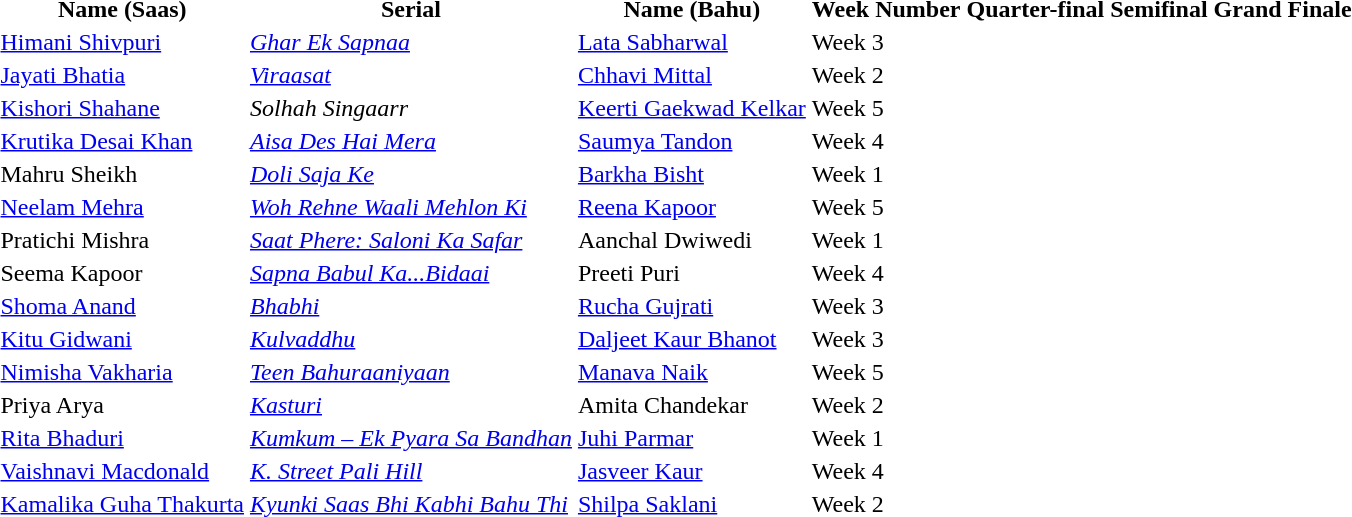<table class="Saas border="1">
<tr>
<th>Name (Saas)</th>
<th>Serial</th>
<th>Name (Bahu)</th>
<th>Week Number</th>
<th>Quarter-final</th>
<th>Semifinal</th>
<th>Grand Finale</th>
</tr>
<tr>
<td><a href='#'>Himani Shivpuri</a></td>
<td><em><a href='#'>Ghar Ek Sapnaa</a></em></td>
<td><a href='#'>Lata Sabharwal</a></td>
<td>Week 3</td>
<td></td>
<td></td>
<td></td>
</tr>
<tr>
<td><a href='#'>Jayati Bhatia</a></td>
<td><em><a href='#'>Viraasat</a></em></td>
<td><a href='#'>Chhavi Mittal</a></td>
<td>Week 2</td>
<td></td>
<td></td>
<td></td>
</tr>
<tr>
<td><a href='#'>Kishori Shahane</a></td>
<td><em>Solhah Singaarr</em></td>
<td><a href='#'>Keerti Gaekwad Kelkar</a></td>
<td>Week 5</td>
<td></td>
<td></td>
<td></td>
</tr>
<tr>
<td><a href='#'>Krutika Desai Khan</a></td>
<td><em><a href='#'>Aisa Des Hai Mera</a></em></td>
<td><a href='#'>Saumya Tandon</a></td>
<td>Week 4</td>
<td></td>
<td></td>
<td></td>
</tr>
<tr>
<td>Mahru Sheikh</td>
<td><em><a href='#'>Doli Saja Ke</a></em></td>
<td><a href='#'>Barkha Bisht</a></td>
<td>Week 1</td>
<td></td>
<td></td>
<td></td>
</tr>
<tr>
<td><a href='#'>Neelam Mehra</a></td>
<td><em><a href='#'>Woh Rehne Waali Mehlon Ki</a></em></td>
<td><a href='#'>Reena Kapoor</a></td>
<td>Week 5</td>
<td></td>
<td></td>
<td></td>
</tr>
<tr>
<td>Pratichi Mishra</td>
<td><em><a href='#'>Saat Phere: Saloni Ka Safar</a></em></td>
<td>Aanchal Dwiwedi</td>
<td>Week 1</td>
<td></td>
<td></td>
<td></td>
</tr>
<tr>
<td>Seema Kapoor</td>
<td><em><a href='#'>Sapna Babul Ka...Bidaai</a></em></td>
<td>Preeti Puri</td>
<td>Week 4</td>
<td></td>
<td></td>
<td></td>
</tr>
<tr>
<td><a href='#'>Shoma Anand</a></td>
<td><em><a href='#'>Bhabhi</a></em></td>
<td><a href='#'>Rucha Gujrati</a></td>
<td>Week 3</td>
<td></td>
<td></td>
<td></td>
</tr>
<tr>
<td><a href='#'>Kitu Gidwani</a></td>
<td><em><a href='#'>Kulvaddhu</a></em></td>
<td><a href='#'>Daljeet Kaur Bhanot</a></td>
<td>Week 3</td>
<td></td>
<td></td>
<td></td>
</tr>
<tr>
<td><a href='#'>Nimisha Vakharia</a></td>
<td><em><a href='#'>Teen Bahuraaniyaan</a></em></td>
<td><a href='#'>Manava Naik</a></td>
<td>Week 5</td>
<td></td>
<td></td>
<td></td>
</tr>
<tr>
<td>Priya Arya</td>
<td><em><a href='#'>Kasturi</a></em></td>
<td>Amita Chandekar</td>
<td>Week 2</td>
<td></td>
<td></td>
<td></td>
</tr>
<tr>
<td><a href='#'>Rita Bhaduri</a></td>
<td><em><a href='#'>Kumkum – Ek Pyara Sa Bandhan</a></em></td>
<td><a href='#'>Juhi Parmar</a></td>
<td>Week 1</td>
<td></td>
<td></td>
<td></td>
</tr>
<tr>
<td><a href='#'>Vaishnavi Macdonald</a></td>
<td><em><a href='#'>K. Street Pali Hill</a></em></td>
<td><a href='#'>Jasveer Kaur</a></td>
<td>Week 4</td>
<td></td>
<td></td>
<td></td>
</tr>
<tr>
<td><a href='#'>Kamalika Guha Thakurta</a></td>
<td><em><a href='#'>Kyunki Saas Bhi Kabhi Bahu Thi</a></em></td>
<td><a href='#'>Shilpa Saklani</a></td>
<td>Week 2</td>
<td></td>
<td></td>
<td></td>
</tr>
<tr>
</tr>
</table>
